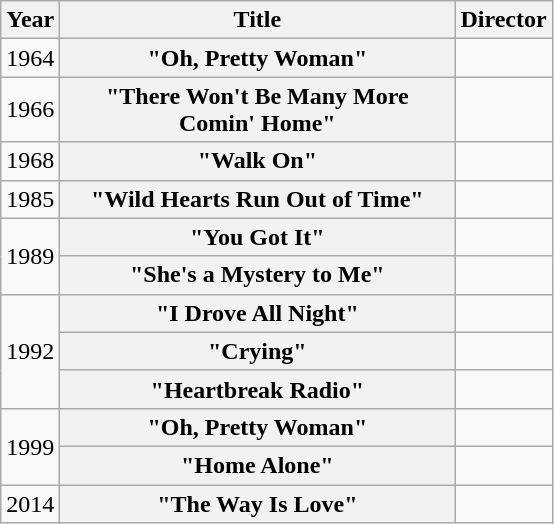<table class="wikitable plainrowheaders">
<tr>
<th>Year</th>
<th style="width:16em;">Title</th>
<th>Director</th>
</tr>
<tr>
<td>1964</td>
<th scope="row">"Oh, Pretty Woman"</th>
<td></td>
</tr>
<tr>
<td>1966</td>
<th scope="row">"There Won't Be Many More Comin' Home"</th>
<td></td>
</tr>
<tr>
<td>1968</td>
<th scope="row">"Walk On"</th>
<td></td>
</tr>
<tr>
<td>1985</td>
<th scope="row">"Wild Hearts Run Out of Time"</th>
<td></td>
</tr>
<tr>
<td rowspan="2">1989</td>
<th scope="row">"You Got It"</th>
<td></td>
</tr>
<tr>
<th scope="row">"She's a Mystery to Me"</th>
<td></td>
</tr>
<tr>
<td rowspan="3">1992</td>
<th scope="row">"I Drove All Night"</th>
<td></td>
</tr>
<tr>
<th scope="row">"Crying"</th>
<td></td>
</tr>
<tr>
<th scope="row">"Heartbreak Radio"</th>
<td></td>
</tr>
<tr>
<td rowspan="2">1999</td>
<th scope="row">"Oh, Pretty Woman"</th>
<td></td>
</tr>
<tr>
<th scope="row">"Home Alone"</th>
<td></td>
</tr>
<tr>
<td>2014</td>
<th scope="row">"The Way Is Love"</th>
<td></td>
</tr>
</table>
